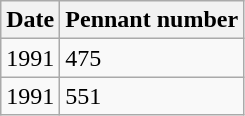<table class="wikitable">
<tr>
<th>Date</th>
<th>Pennant number</th>
</tr>
<tr>
<td>1991</td>
<td>475</td>
</tr>
<tr>
<td>1991</td>
<td>551</td>
</tr>
</table>
